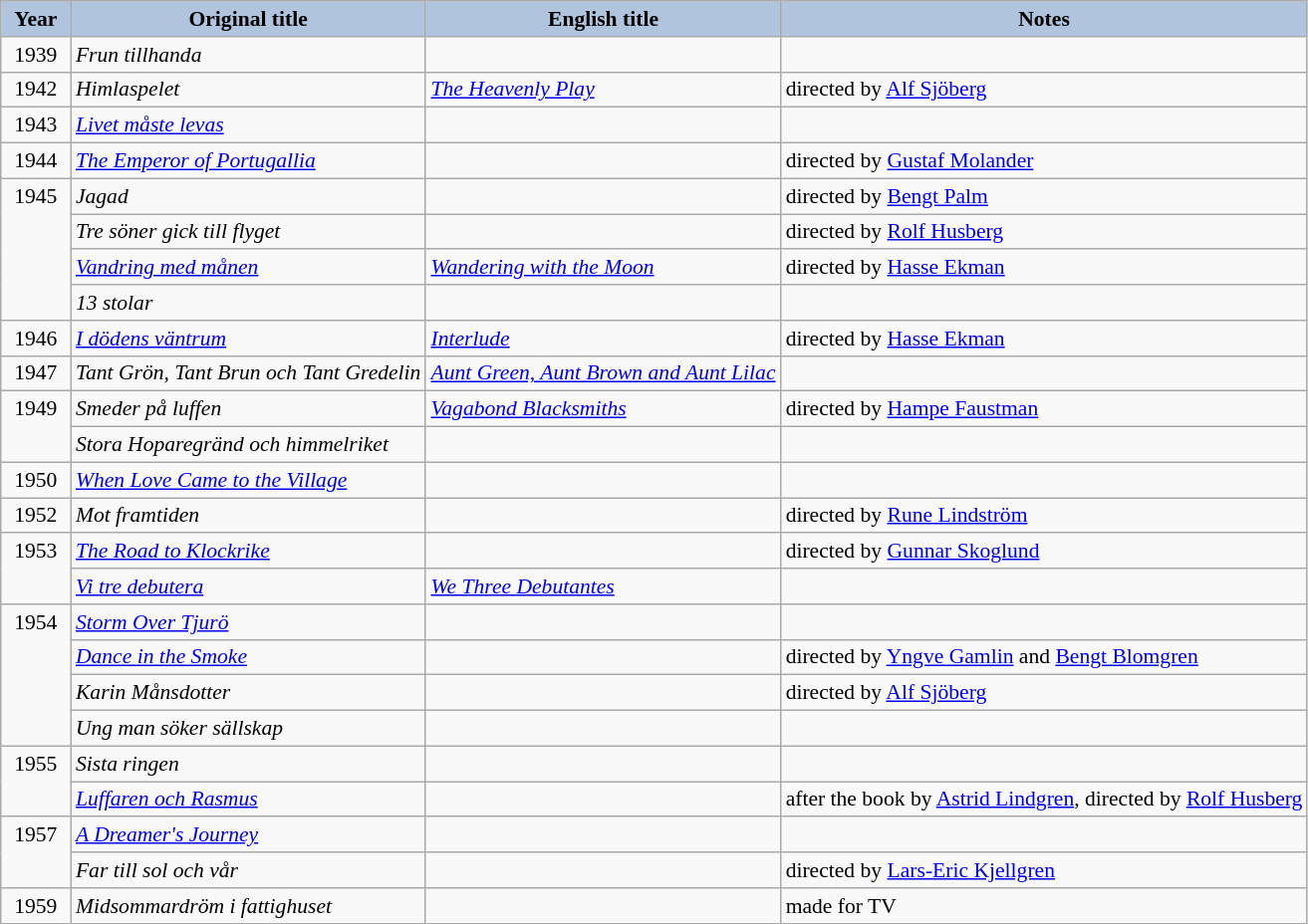<table class="wikitable" style="font-size:90%;">
<tr>
<th style="background:#B0C4DE;" width="40">Year</th>
<th style="background:#B0C4DE;">Original title</th>
<th style="background:#B0C4DE;">English title</th>
<th style="background:#B0C4DE;">Notes</th>
</tr>
<tr>
<td align="center">1939</td>
<td><em>Frun tillhanda</em></td>
<td></td>
<td></td>
</tr>
<tr>
<td align="center">1942</td>
<td><em>Himlaspelet</em></td>
<td><em><a href='#'>The Heavenly Play</a></em></td>
<td>directed by <a href='#'>Alf Sjöberg</a></td>
</tr>
<tr>
<td align="center">1943</td>
<td><em><a href='#'>Livet måste levas</a></em></td>
<td></td>
<td></td>
</tr>
<tr>
<td align="center">1944</td>
<td><em><a href='#'>The Emperor of Portugallia</a></em></td>
<td></td>
<td>directed by <a href='#'>Gustaf Molander</a></td>
</tr>
<tr>
<td rowspan="4" valign="top" align="center">1945</td>
<td><em>Jagad</em></td>
<td></td>
<td>directed by <a href='#'>Bengt Palm</a></td>
</tr>
<tr>
<td><em>Tre söner gick till flyget</em></td>
<td></td>
<td>directed by <a href='#'>Rolf Husberg</a></td>
</tr>
<tr>
<td><em><a href='#'>Vandring med månen</a></em></td>
<td><em><a href='#'>Wandering with the Moon</a></em></td>
<td>directed by <a href='#'>Hasse Ekman</a></td>
</tr>
<tr>
<td><em>13 stolar</em></td>
<td><em></em></td>
<td></td>
</tr>
<tr>
<td align="center">1946</td>
<td><em><a href='#'>I dödens väntrum</a></em></td>
<td><em><a href='#'>Interlude</a></em></td>
<td>directed by <a href='#'>Hasse Ekman</a></td>
</tr>
<tr>
<td align="center">1947</td>
<td><em>Tant Grön, Tant Brun och Tant Gredelin</em></td>
<td><em><a href='#'>Aunt Green, Aunt Brown and Aunt Lilac</a></em></td>
<td></td>
</tr>
<tr>
<td rowspan="2" valign="top" align="center">1949</td>
<td><em>Smeder på luffen</em></td>
<td><em><a href='#'>Vagabond Blacksmiths</a></em></td>
<td>directed by <a href='#'>Hampe Faustman</a></td>
</tr>
<tr>
<td><em>Stora Hoparegränd och himmelriket</em></td>
<td></td>
<td></td>
</tr>
<tr>
<td align="center">1950</td>
<td><em><a href='#'>When Love Came to the Village</a></em></td>
<td></td>
<td></td>
</tr>
<tr>
<td align="center">1952</td>
<td><em>Mot framtiden</em></td>
<td></td>
<td>directed by <a href='#'>Rune Lindström</a></td>
</tr>
<tr>
<td rowspan="2" valign="top" align="center">1953</td>
<td><em><a href='#'>The Road to Klockrike</a></em></td>
<td></td>
<td>directed by <a href='#'>Gunnar Skoglund</a></td>
</tr>
<tr>
<td><em><a href='#'>Vi tre debutera</a></em></td>
<td><em><a href='#'>We Three Debutantes</a></em></td>
<td></td>
</tr>
<tr>
<td rowspan="4" valign="top" align="center">1954</td>
<td><em><a href='#'>Storm Over Tjurö</a></em></td>
<td></td>
<td></td>
</tr>
<tr>
<td><em><a href='#'>Dance in the Smoke</a></em></td>
<td></td>
<td>directed by <a href='#'>Yngve Gamlin</a> and <a href='#'>Bengt Blomgren</a></td>
</tr>
<tr>
<td><em>Karin Månsdotter</em></td>
<td></td>
<td>directed by <a href='#'>Alf Sjöberg</a></td>
</tr>
<tr>
<td><em>Ung man söker sällskap</em></td>
<td></td>
<td></td>
</tr>
<tr>
<td rowspan="2" valign="top" align="center">1955</td>
<td><em>Sista ringen</em></td>
<td></td>
<td></td>
</tr>
<tr>
<td><em><a href='#'>Luffaren och Rasmus</a></em></td>
<td></td>
<td>after the book by <a href='#'>Astrid Lindgren</a>, directed by <a href='#'>Rolf Husberg</a></td>
</tr>
<tr>
<td rowspan="2" valign="top" align="center">1957</td>
<td><em><a href='#'>A Dreamer's Journey</a></em></td>
<td></td>
<td></td>
</tr>
<tr>
<td><em>Far till sol och vår</em></td>
<td></td>
<td>directed by <a href='#'>Lars-Eric Kjellgren</a></td>
</tr>
<tr>
<td align="center">1959</td>
<td><em>Midsommardröm i fattighuset</em></td>
<td></td>
<td>made for TV</td>
</tr>
</table>
